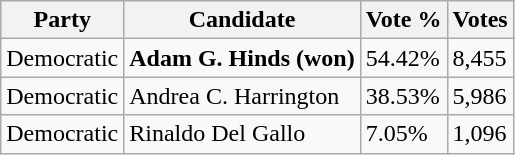<table class="wikitable">
<tr>
<th>Party</th>
<th>Candidate</th>
<th>Vote %</th>
<th>Votes</th>
</tr>
<tr>
<td>Democratic</td>
<td><strong>Adam G. Hinds (won)</strong></td>
<td>54.42%</td>
<td>8,455</td>
</tr>
<tr>
<td>Democratic</td>
<td>Andrea C. Harrington</td>
<td>38.53%</td>
<td>5,986</td>
</tr>
<tr>
<td>Democratic</td>
<td>Rinaldo Del Gallo</td>
<td>7.05%</td>
<td>1,096</td>
</tr>
</table>
